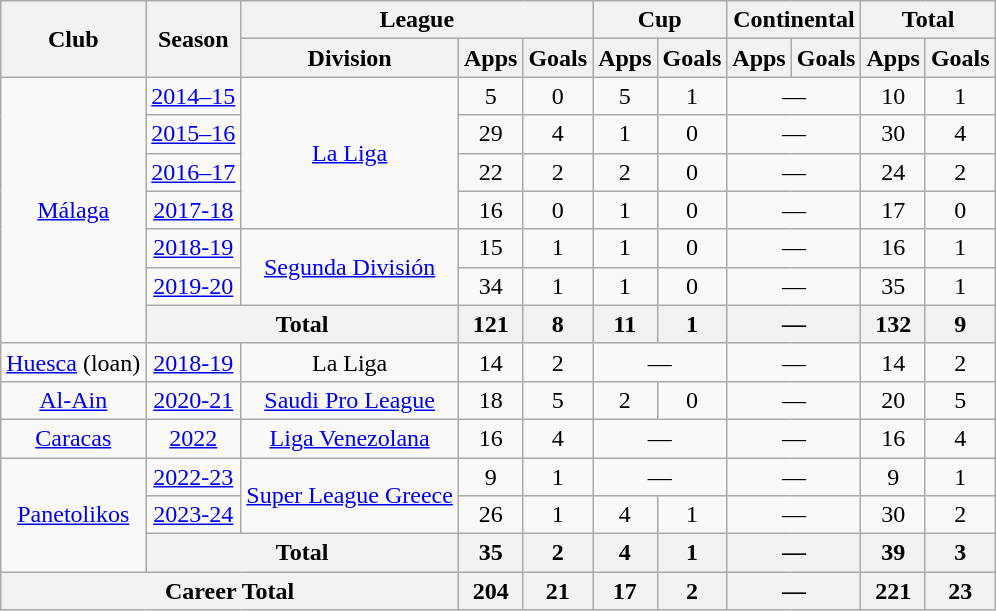<table class="wikitable" style="font-size:100%; text-align: center;">
<tr>
<th rowspan="2">Club</th>
<th rowspan="2">Season</th>
<th colspan="3">League</th>
<th colspan="2">Cup</th>
<th colspan="2">Continental</th>
<th colspan="2">Total</th>
</tr>
<tr>
<th>Division</th>
<th>Apps</th>
<th>Goals</th>
<th>Apps</th>
<th>Goals</th>
<th>Apps</th>
<th>Goals</th>
<th>Apps</th>
<th>Goals</th>
</tr>
<tr>
<td rowspan="7" valign="center"><a href='#'>Málaga</a></td>
<td><a href='#'>2014–15</a></td>
<td rowspan="4"><a href='#'>La Liga</a></td>
<td>5</td>
<td>0</td>
<td>5</td>
<td>1</td>
<td colspan="2">—</td>
<td>10</td>
<td>1</td>
</tr>
<tr>
<td><a href='#'>2015–16</a></td>
<td>29</td>
<td>4</td>
<td>1</td>
<td>0</td>
<td colspan="2">—</td>
<td>30</td>
<td>4</td>
</tr>
<tr>
<td><a href='#'>2016–17</a></td>
<td>22</td>
<td>2</td>
<td>2</td>
<td>0</td>
<td colspan="2">—</td>
<td>24</td>
<td>2</td>
</tr>
<tr>
<td><a href='#'>2017-18</a></td>
<td>16</td>
<td>0</td>
<td>1</td>
<td>0</td>
<td colspan="2">—</td>
<td>17</td>
<td>0</td>
</tr>
<tr>
<td><a href='#'>2018-19</a></td>
<td rowspan="2"><a href='#'>Segunda División</a></td>
<td>15</td>
<td>1</td>
<td>1</td>
<td>0</td>
<td colspan="2">—</td>
<td>16</td>
<td>1</td>
</tr>
<tr>
<td><a href='#'>2019-20</a></td>
<td>34</td>
<td>1</td>
<td>1</td>
<td>0</td>
<td colspan="2">—</td>
<td>35</td>
<td>1</td>
</tr>
<tr>
<th colspan="2">Total</th>
<th>121</th>
<th>8</th>
<th>11</th>
<th>1</th>
<th colspan="2">—</th>
<th>132</th>
<th>9</th>
</tr>
<tr>
<td><a href='#'>Huesca</a> (loan)</td>
<td><a href='#'>2018-19</a></td>
<td>La Liga</td>
<td>14</td>
<td>2</td>
<td colspan="2">—</td>
<td colspan="2">—</td>
<td>14</td>
<td>2</td>
</tr>
<tr>
<td><a href='#'>Al-Ain</a></td>
<td><a href='#'>2020-21</a></td>
<td><a href='#'>Saudi Pro League</a></td>
<td>18</td>
<td>5</td>
<td>2</td>
<td>0</td>
<td colspan="2">—</td>
<td>20</td>
<td>5</td>
</tr>
<tr>
<td><a href='#'>Caracas</a></td>
<td><a href='#'>2022</a></td>
<td><a href='#'>Liga Venezolana</a></td>
<td>16</td>
<td>4</td>
<td colspan="2">—</td>
<td colspan="2">—</td>
<td>16</td>
<td>4</td>
</tr>
<tr>
<td rowspan="3"><a href='#'>Panetolikos</a></td>
<td><a href='#'>2022-23</a></td>
<td rowspan="2"><a href='#'>Super League Greece</a></td>
<td>9</td>
<td>1</td>
<td colspan="2">—</td>
<td colspan="2">—</td>
<td>9</td>
<td>1</td>
</tr>
<tr>
<td><a href='#'>2023-24</a></td>
<td>26</td>
<td>1</td>
<td>4</td>
<td>1</td>
<td colspan="2">—</td>
<td>30</td>
<td>2</td>
</tr>
<tr>
<th colspan="2">Total</th>
<th>35</th>
<th>2</th>
<th>4</th>
<th>1</th>
<th colspan="2">—</th>
<th>39</th>
<th>3</th>
</tr>
<tr>
<th colspan="3">Career Total</th>
<th>204</th>
<th>21</th>
<th>17</th>
<th>2</th>
<th colspan="2">—</th>
<th>221</th>
<th>23</th>
</tr>
</table>
